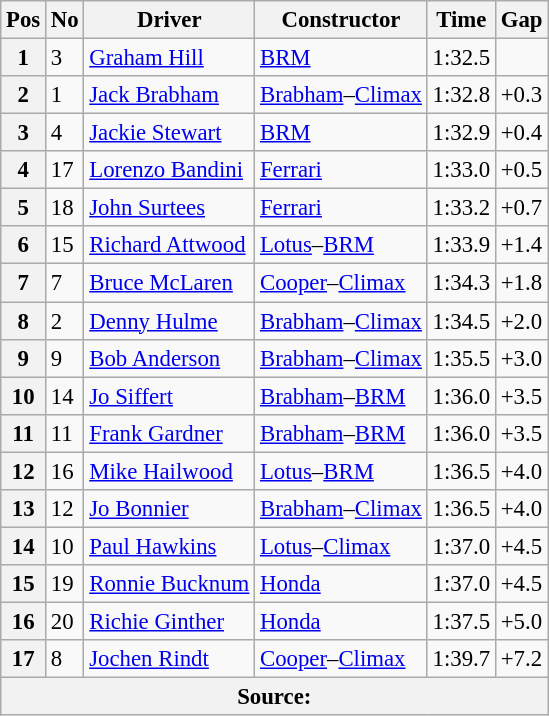<table class="wikitable sortable" style="font-size: 95%">
<tr>
<th>Pos</th>
<th>No</th>
<th>Driver</th>
<th>Constructor</th>
<th>Time</th>
<th>Gap</th>
</tr>
<tr>
<th>1</th>
<td>3</td>
<td> <a href='#'>Graham Hill</a></td>
<td><a href='#'>BRM</a></td>
<td>1:32.5</td>
<td></td>
</tr>
<tr>
<th>2</th>
<td>1</td>
<td> <a href='#'>Jack Brabham</a></td>
<td><a href='#'>Brabham</a>–<a href='#'>Climax</a></td>
<td>1:32.8</td>
<td>+0.3</td>
</tr>
<tr>
<th>3</th>
<td>4</td>
<td> <a href='#'>Jackie Stewart</a></td>
<td><a href='#'>BRM</a></td>
<td>1:32.9</td>
<td>+0.4</td>
</tr>
<tr>
<th>4</th>
<td>17</td>
<td> <a href='#'>Lorenzo Bandini</a></td>
<td><a href='#'>Ferrari</a></td>
<td>1:33.0</td>
<td>+0.5</td>
</tr>
<tr>
<th>5</th>
<td>18</td>
<td> <a href='#'>John Surtees</a></td>
<td><a href='#'>Ferrari</a></td>
<td>1:33.2</td>
<td>+0.7</td>
</tr>
<tr>
<th>6</th>
<td>15</td>
<td> <a href='#'>Richard Attwood</a></td>
<td><a href='#'>Lotus</a>–<a href='#'>BRM</a></td>
<td>1:33.9</td>
<td>+1.4</td>
</tr>
<tr>
<th>7</th>
<td>7</td>
<td> <a href='#'>Bruce McLaren</a></td>
<td><a href='#'>Cooper</a>–<a href='#'>Climax</a></td>
<td>1:34.3</td>
<td>+1.8</td>
</tr>
<tr>
<th>8</th>
<td>2</td>
<td> <a href='#'>Denny Hulme</a></td>
<td><a href='#'>Brabham</a>–<a href='#'>Climax</a></td>
<td>1:34.5</td>
<td>+2.0</td>
</tr>
<tr>
<th>9</th>
<td>9</td>
<td> <a href='#'>Bob Anderson</a></td>
<td><a href='#'>Brabham</a>–<a href='#'>Climax</a></td>
<td>1:35.5</td>
<td>+3.0</td>
</tr>
<tr>
<th>10</th>
<td>14</td>
<td> <a href='#'>Jo Siffert</a></td>
<td><a href='#'>Brabham</a>–<a href='#'>BRM</a></td>
<td>1:36.0</td>
<td>+3.5</td>
</tr>
<tr>
<th>11</th>
<td>11</td>
<td> <a href='#'>Frank Gardner</a></td>
<td><a href='#'>Brabham</a>–<a href='#'>BRM</a></td>
<td>1:36.0</td>
<td>+3.5</td>
</tr>
<tr>
<th>12</th>
<td>16</td>
<td> <a href='#'>Mike Hailwood</a></td>
<td><a href='#'>Lotus</a>–<a href='#'>BRM</a></td>
<td>1:36.5</td>
<td>+4.0</td>
</tr>
<tr>
<th>13</th>
<td>12</td>
<td> <a href='#'>Jo Bonnier</a></td>
<td><a href='#'>Brabham</a>–<a href='#'>Climax</a></td>
<td>1:36.5</td>
<td>+4.0</td>
</tr>
<tr>
<th>14</th>
<td>10</td>
<td> <a href='#'>Paul Hawkins</a></td>
<td><a href='#'>Lotus</a>–<a href='#'>Climax</a></td>
<td>1:37.0</td>
<td>+4.5</td>
</tr>
<tr>
<th>15</th>
<td>19</td>
<td> <a href='#'>Ronnie Bucknum</a></td>
<td><a href='#'>Honda</a></td>
<td>1:37.0</td>
<td>+4.5</td>
</tr>
<tr>
<th>16</th>
<td>20</td>
<td> <a href='#'>Richie Ginther</a></td>
<td><a href='#'>Honda</a></td>
<td>1:37.5</td>
<td>+5.0</td>
</tr>
<tr>
<th>17</th>
<td>8</td>
<td> <a href='#'>Jochen Rindt</a></td>
<td><a href='#'>Cooper</a>–<a href='#'>Climax</a></td>
<td>1:39.7</td>
<td>+7.2</td>
</tr>
<tr>
<th colspan=6>Source:</th>
</tr>
</table>
